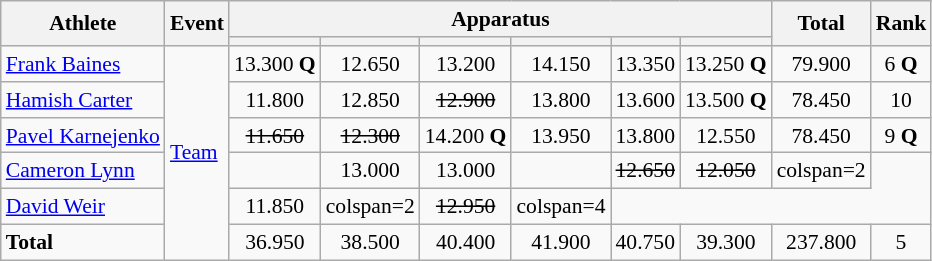<table class="wikitable" style="font-size:90%; text-align:center">
<tr>
<th rowspan=2>Athlete</th>
<th rowspan=2>Event</th>
<th colspan=6>Apparatus</th>
<th rowspan=2>Total</th>
<th rowspan=2>Rank</th>
</tr>
<tr style="font-size:95%">
<th></th>
<th></th>
<th></th>
<th></th>
<th></th>
<th></th>
</tr>
<tr>
<td align=left><a href='#'>Frank Baines</a></td>
<td align=left rowspan=6><a href='#'>Team</a></td>
<td>13.300 <strong>Q</strong></td>
<td>12.650</td>
<td>13.200</td>
<td>14.150</td>
<td>13.350</td>
<td>13.250 <strong>Q</strong></td>
<td>79.900</td>
<td>6 <strong>Q</strong></td>
</tr>
<tr>
<td align=left><a href='#'>Hamish Carter</a></td>
<td>11.800</td>
<td>12.850</td>
<td><s>12.900</s></td>
<td>13.800</td>
<td>13.600</td>
<td>13.500 <strong>Q</strong></td>
<td>78.450</td>
<td>10</td>
</tr>
<tr>
<td align=left><a href='#'>Pavel Karnejenko</a></td>
<td><s>11.650</s></td>
<td><s>12.300</s></td>
<td>14.200 <strong>Q</strong></td>
<td>13.950</td>
<td>13.800</td>
<td>12.550</td>
<td>78.450</td>
<td>9 <strong>Q</strong></td>
</tr>
<tr>
<td align=left><a href='#'>Cameron Lynn</a></td>
<td></td>
<td>13.000</td>
<td>13.000</td>
<td></td>
<td><s>12.650</s></td>
<td><s>12.050</s></td>
<td>colspan=2 </td>
</tr>
<tr>
<td align=left><a href='#'>David Weir</a></td>
<td>11.850</td>
<td>colspan=2 </td>
<td><s>12.950</s></td>
<td>colspan=4 </td>
</tr>
<tr>
<td align=left><strong>Total</strong></td>
<td>36.950</td>
<td>38.500</td>
<td>40.400</td>
<td>41.900</td>
<td>40.750</td>
<td>39.300</td>
<td>237.800</td>
<td>5</td>
</tr>
</table>
